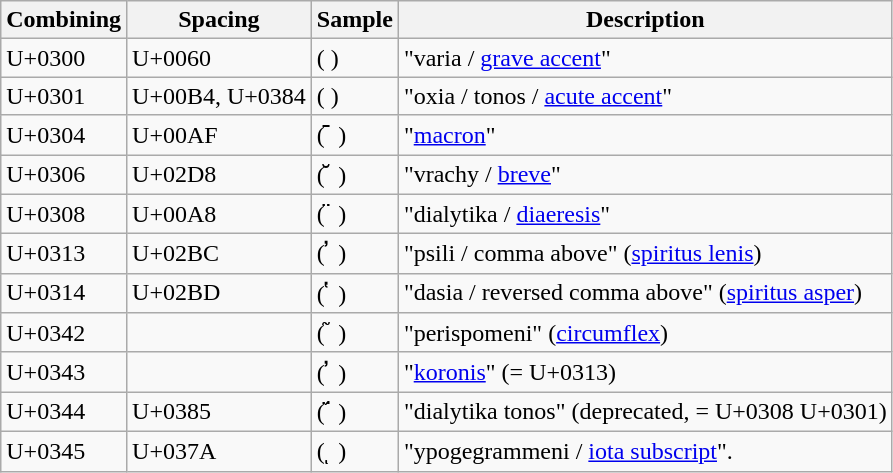<table class="wikitable">
<tr>
<th>Combining</th>
<th>Spacing</th>
<th>Sample</th>
<th>Description</th>
</tr>
<tr>
<td>U+0300</td>
<td>U+0060</td>
<td>( )</td>
<td>"varia / <a href='#'>grave accent</a>"</td>
</tr>
<tr>
<td>U+0301</td>
<td>U+00B4, U+0384</td>
<td>( )</td>
<td>"oxia / tonos / <a href='#'>acute accent</a>"</td>
</tr>
<tr>
<td>U+0304</td>
<td>U+00AF</td>
<td>( ̄ )</td>
<td>"<a href='#'>macron</a>"</td>
</tr>
<tr>
<td>U+0306</td>
<td>U+02D8</td>
<td>( ̆ )</td>
<td>"vrachy / <a href='#'>breve</a>"</td>
</tr>
<tr>
<td>U+0308</td>
<td>U+00A8</td>
<td>( ̈ )</td>
<td>"dialytika / <a href='#'>diaeresis</a>"</td>
</tr>
<tr>
<td>U+0313</td>
<td>U+02BC</td>
<td>( ̓ )</td>
<td>"psili / comma above" (<a href='#'>spiritus lenis</a>)</td>
</tr>
<tr>
<td>U+0314</td>
<td>U+02BD</td>
<td>( ̔ )</td>
<td>"dasia / reversed comma above" (<a href='#'>spiritus asper</a>)</td>
</tr>
<tr>
<td>U+0342</td>
<td></td>
<td>( ͂ )</td>
<td>"perispomeni" (<a href='#'>circumflex</a>)</td>
</tr>
<tr>
<td>U+0343</td>
<td></td>
<td>( ̓ )</td>
<td>"<a href='#'>koronis</a>" (= U+0313)</td>
</tr>
<tr>
<td>U+0344</td>
<td>U+0385</td>
<td>( ̈́ )</td>
<td>"dialytika tonos" (deprecated, = U+0308 U+0301)</td>
</tr>
<tr>
<td>U+0345</td>
<td>U+037A</td>
<td>( ͅ )</td>
<td>"ypogegrammeni / <a href='#'>iota subscript</a>".</td>
</tr>
</table>
